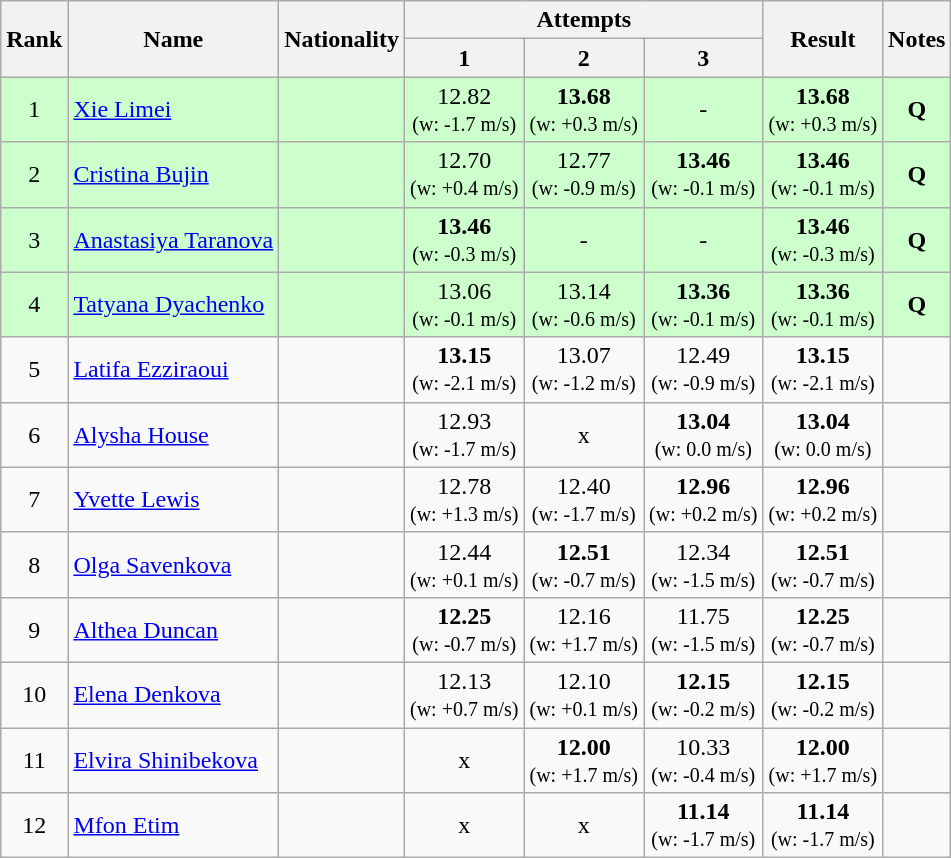<table class="wikitable sortable" style="text-align:center">
<tr>
<th rowspan=2>Rank</th>
<th rowspan=2>Name</th>
<th rowspan=2>Nationality</th>
<th colspan=3>Attempts</th>
<th rowspan=2>Result</th>
<th rowspan=2>Notes</th>
</tr>
<tr>
<th>1</th>
<th>2</th>
<th>3</th>
</tr>
<tr bgcolor=ccffcc>
<td>1</td>
<td align=left><a href='#'>Xie Limei</a></td>
<td align=left></td>
<td>12.82<br><small>(w: -1.7 m/s)</small></td>
<td><strong>13.68</strong><br><small>(w: +0.3 m/s)</small></td>
<td>-</td>
<td><strong>13.68</strong> <br><small>(w: +0.3 m/s)</small></td>
<td><strong>Q</strong></td>
</tr>
<tr bgcolor=ccffcc>
<td>2</td>
<td align=left><a href='#'>Cristina Bujin</a></td>
<td align=left></td>
<td>12.70<br><small>(w: +0.4 m/s)</small></td>
<td>12.77<br><small>(w: -0.9 m/s)</small></td>
<td><strong>13.46</strong><br><small>(w: -0.1 m/s)</small></td>
<td><strong>13.46</strong> <br><small>(w: -0.1 m/s)</small></td>
<td><strong>Q</strong></td>
</tr>
<tr bgcolor=ccffcc>
<td>3</td>
<td align=left><a href='#'>Anastasiya Taranova</a></td>
<td align=left></td>
<td><strong>13.46</strong><br><small>(w: -0.3 m/s)</small></td>
<td>-</td>
<td>-</td>
<td><strong>13.46</strong> <br><small>(w: -0.3 m/s)</small></td>
<td><strong>Q</strong></td>
</tr>
<tr bgcolor=ccffcc>
<td>4</td>
<td align=left><a href='#'>Tatyana Dyachenko</a></td>
<td align=left></td>
<td>13.06<br><small>(w: -0.1 m/s)</small></td>
<td>13.14<br><small>(w: -0.6 m/s)</small></td>
<td><strong>13.36</strong><br><small>(w: -0.1 m/s)</small></td>
<td><strong>13.36</strong> <br><small>(w: -0.1 m/s)</small></td>
<td><strong>Q</strong></td>
</tr>
<tr>
<td>5</td>
<td align=left><a href='#'>Latifa Ezziraoui</a></td>
<td align=left></td>
<td><strong>13.15</strong><br><small>(w: -2.1 m/s)</small></td>
<td>13.07<br><small>(w: -1.2 m/s)</small></td>
<td>12.49<br><small>(w: -0.9 m/s)</small></td>
<td><strong>13.15</strong> <br><small>(w: -2.1 m/s)</small></td>
<td></td>
</tr>
<tr>
<td>6</td>
<td align=left><a href='#'>Alysha House</a></td>
<td align=left></td>
<td>12.93<br><small>(w: -1.7 m/s)</small></td>
<td>x</td>
<td><strong>13.04</strong><br><small>(w: 0.0 m/s)</small></td>
<td><strong>13.04</strong> <br><small>(w: 0.0 m/s)</small></td>
<td></td>
</tr>
<tr>
<td>7</td>
<td align=left><a href='#'>Yvette Lewis</a></td>
<td align=left></td>
<td>12.78<br><small>(w: +1.3 m/s)</small></td>
<td>12.40<br><small>(w: -1.7 m/s)</small></td>
<td><strong>12.96</strong><br><small>(w: +0.2 m/s)</small></td>
<td><strong>12.96</strong> <br><small>(w: +0.2 m/s)</small></td>
<td></td>
</tr>
<tr>
<td>8</td>
<td align=left><a href='#'>Olga Savenkova</a></td>
<td align=left></td>
<td>12.44<br><small>(w: +0.1 m/s)</small></td>
<td><strong>12.51</strong><br><small>(w: -0.7 m/s)</small></td>
<td>12.34<br><small>(w: -1.5 m/s)</small></td>
<td><strong>12.51</strong> <br><small>(w: -0.7 m/s)</small></td>
<td></td>
</tr>
<tr>
<td>9</td>
<td align=left><a href='#'>Althea Duncan</a></td>
<td align=left></td>
<td><strong>12.25</strong><br><small>(w: -0.7 m/s)</small></td>
<td>12.16<br><small>(w: +1.7 m/s)</small></td>
<td>11.75<br><small>(w: -1.5 m/s)</small></td>
<td><strong>12.25</strong> <br><small>(w: -0.7 m/s)</small></td>
<td></td>
</tr>
<tr>
<td>10</td>
<td align=left><a href='#'>Elena Denkova</a></td>
<td align=left></td>
<td>12.13<br><small>(w: +0.7 m/s)</small></td>
<td>12.10<br><small>(w: +0.1 m/s)</small></td>
<td><strong>12.15</strong><br><small>(w: -0.2 m/s)</small></td>
<td><strong>12.15</strong> <br><small>(w: -0.2 m/s)</small></td>
<td></td>
</tr>
<tr>
<td>11</td>
<td align=left><a href='#'>Elvira Shinibekova</a></td>
<td align=left></td>
<td>x</td>
<td><strong>12.00</strong><br><small>(w: +1.7 m/s)</small></td>
<td>10.33<br><small>(w: -0.4 m/s)</small></td>
<td><strong>12.00</strong> <br><small>(w: +1.7 m/s)</small></td>
<td></td>
</tr>
<tr>
<td>12</td>
<td align=left><a href='#'>Mfon Etim</a></td>
<td align=left></td>
<td>x</td>
<td>x</td>
<td><strong>11.14</strong><br><small>(w: -1.7 m/s)</small></td>
<td><strong>11.14</strong> <br><small>(w: -1.7 m/s)</small></td>
<td></td>
</tr>
</table>
